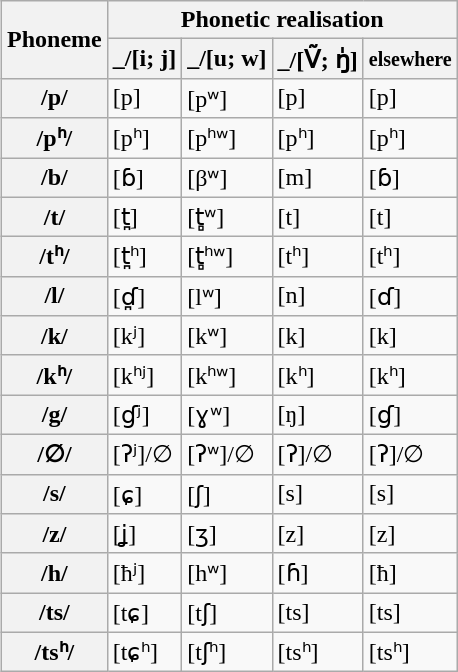<table class="wikitable" style="float: right; margin-left: 1em;">
<tr>
<th rowspan="2">Phoneme</th>
<th colspan="4">Phonetic realisation</th>
</tr>
<tr>
<th>_/[i; j]</th>
<th>_/[u; w]</th>
<th>_/[Ṽ; ŋ̍]</th>
<th><small>elsewhere</small></th>
</tr>
<tr>
<th>/p/</th>
<td>[p]</td>
<td>[pʷ]</td>
<td>[p]</td>
<td>[p]</td>
</tr>
<tr>
<th>/pʰ/</th>
<td>[pʰ]</td>
<td>[pʰʷ]</td>
<td>[pʰ]</td>
<td>[pʰ]</td>
</tr>
<tr>
<th>/b/</th>
<td>[ɓ]</td>
<td>[βʷ]</td>
<td>[m]</td>
<td>[ɓ]</td>
</tr>
<tr>
<th>/t/</th>
<td>[t̪]</td>
<td>[t̻ʷ]</td>
<td>[t]</td>
<td>[t]</td>
</tr>
<tr>
<th>/tʰ/</th>
<td>[t̪ʰ]</td>
<td>[t̻ʰʷ]</td>
<td>[tʰ]</td>
<td>[tʰ]</td>
</tr>
<tr>
<th>/l/</th>
<td>[ɗ̪]</td>
<td>[lʷ]</td>
<td>[n]</td>
<td>[ɗ]</td>
</tr>
<tr>
<th>/k/</th>
<td>[kʲ]</td>
<td>[kʷ]</td>
<td>[k]</td>
<td>[k]</td>
</tr>
<tr>
<th>/kʰ/</th>
<td>[kʰʲ]</td>
<td>[kʰʷ]</td>
<td>[kʰ]</td>
<td>[kʰ]</td>
</tr>
<tr>
<th>/g/</th>
<td>[ɠʲ]</td>
<td>[ɣʷ]</td>
<td>[ŋ]</td>
<td>[ɠ]</td>
</tr>
<tr>
<th>/∅/</th>
<td>[ʔʲ]/∅</td>
<td>[ʔʷ]/∅</td>
<td>[ʔ]/∅</td>
<td>[ʔ]/∅</td>
</tr>
<tr>
<th>/s/</th>
<td>[ɕ]</td>
<td>[ʃ]</td>
<td>[s]</td>
<td>[s]</td>
</tr>
<tr>
<th>/z/</th>
<td>[ʝ]</td>
<td>[ʒ]</td>
<td>[z]</td>
<td>[z]</td>
</tr>
<tr>
<th>/h/</th>
<td>[ħʲ]</td>
<td>[hʷ]</td>
<td>[ɦ]</td>
<td>[ħ]</td>
</tr>
<tr>
<th>/ts/</th>
<td>[tɕ]</td>
<td>[tʃ]</td>
<td>[ts]</td>
<td>[ts]</td>
</tr>
<tr>
<th>/tsʰ/</th>
<td>[tɕʰ]</td>
<td>[tʃʰ]</td>
<td>[tsʰ]</td>
<td>[tsʰ]</td>
</tr>
</table>
